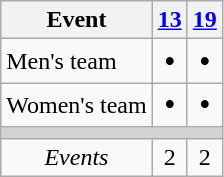<table class="wikitable" style="text-align:center">
<tr>
<th>Event</th>
<th><a href='#'>13</a></th>
<th><a href='#'>19</a></th>
</tr>
<tr>
<td align=left>Men's team</td>
<td><big><strong>•</strong></big></td>
<td><big><strong>•</strong></big></td>
</tr>
<tr>
<td align=left>Women's team</td>
<td><big><strong>•</strong></big></td>
<td><big> <strong>•</strong></big></td>
</tr>
<tr bgcolor=lightgray>
<td colspan=3></td>
</tr>
<tr>
<td><em>Events</em></td>
<td>2</td>
<td>2</td>
</tr>
</table>
